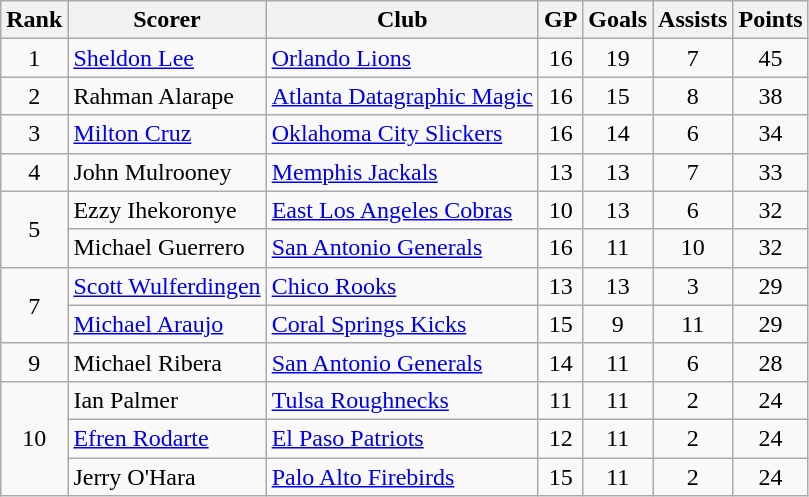<table class="wikitable">
<tr>
<th>Rank</th>
<th>Scorer</th>
<th>Club</th>
<th>GP</th>
<th>Goals</th>
<th>Assists</th>
<th>Points</th>
</tr>
<tr>
<td align=center>1</td>
<td><a href='#'>Sheldon Lee</a></td>
<td><a href='#'>Orlando Lions</a></td>
<td align=center>16</td>
<td align=center>19</td>
<td align=center>7</td>
<td align=center>45</td>
</tr>
<tr>
<td align=center>2</td>
<td>Rahman Alarape</td>
<td><a href='#'>Atlanta Datagraphic Magic</a></td>
<td align=center>16</td>
<td align=center>15</td>
<td align=center>8</td>
<td align=center>38</td>
</tr>
<tr>
<td align=center>3</td>
<td><a href='#'>Milton Cruz</a></td>
<td><a href='#'>Oklahoma City Slickers</a></td>
<td align=center>16</td>
<td align=center>14</td>
<td align=center>6</td>
<td align=center>34</td>
</tr>
<tr>
<td align=center>4</td>
<td>John Mulrooney</td>
<td><a href='#'>Memphis Jackals</a></td>
<td align=center>13</td>
<td align=center>13</td>
<td align=center>7</td>
<td align=center>33</td>
</tr>
<tr>
<td rowspan=2 align=center>5</td>
<td>Ezzy Ihekoronye</td>
<td><a href='#'>East Los Angeles Cobras</a></td>
<td align=center>10</td>
<td align=center>13</td>
<td align=center>6</td>
<td align=center>32</td>
</tr>
<tr>
<td>Michael Guerrero</td>
<td><a href='#'>San Antonio Generals</a></td>
<td align=center>16</td>
<td align=center>11</td>
<td align=center>10</td>
<td align=center>32</td>
</tr>
<tr>
<td rowspan=2 align=center>7</td>
<td><a href='#'>Scott Wulferdingen</a></td>
<td><a href='#'>Chico Rooks</a></td>
<td align=center>13</td>
<td align=center>13</td>
<td align=center>3</td>
<td align=center>29</td>
</tr>
<tr>
<td><a href='#'>Michael Araujo</a></td>
<td><a href='#'>Coral Springs Kicks</a></td>
<td align=center>15</td>
<td align=center>9</td>
<td align=center>11</td>
<td align=center>29</td>
</tr>
<tr>
<td align=center>9</td>
<td>Michael Ribera</td>
<td><a href='#'>San Antonio Generals</a></td>
<td align=center>14</td>
<td align=center>11</td>
<td align=center>6</td>
<td align=center>28</td>
</tr>
<tr>
<td rowspan=3 align=center>10</td>
<td>Ian Palmer</td>
<td><a href='#'>Tulsa Roughnecks</a></td>
<td align=center>11</td>
<td align=center>11</td>
<td align=center>2</td>
<td align=center>24</td>
</tr>
<tr>
<td><a href='#'>Efren Rodarte</a></td>
<td><a href='#'>El Paso Patriots</a></td>
<td align=center>12</td>
<td align=center>11</td>
<td align=center>2</td>
<td align=center>24</td>
</tr>
<tr>
<td>Jerry O'Hara</td>
<td><a href='#'>Palo Alto Firebirds</a></td>
<td align=center>15</td>
<td align=center>11</td>
<td align=center>2</td>
<td align=center>24</td>
</tr>
</table>
